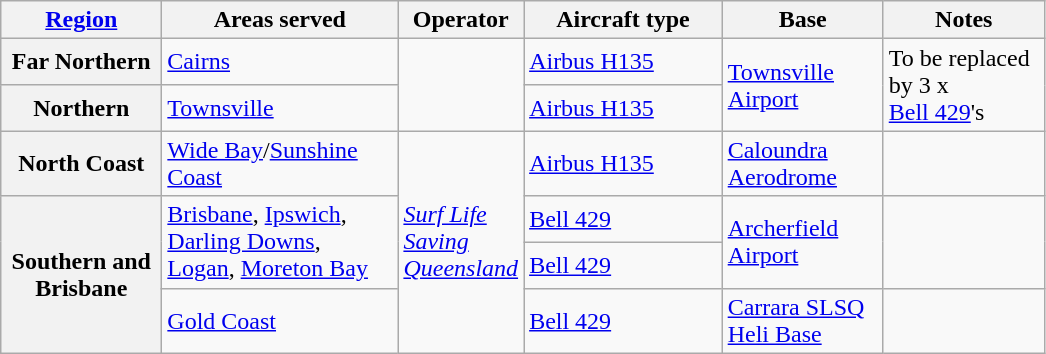<table class="wikitable plainrowheaders">
<tr>
<th width="100pt" scope="col"><a href='#'>Region</a></th>
<th width="150pt" scope="col">Areas served</th>
<th width="70pt" scope="col">Operator</th>
<th width="125pt" scope="col">Aircraft type</th>
<th width="100pt" scope="col">Base</th>
<th width="100pt" scope="col">Notes</th>
</tr>
<tr>
<th>Far Northern</th>
<td><a href='#'>Cairns</a></td>
<td rowspan="2"></td>
<td><a href='#'>Airbus H135</a></td>
<td rowspan="2"><a href='#'>Townsville Airport</a></td>
<td rowspan="2">To be replaced by 3 x<br><a href='#'>Bell 429</a>'s</td>
</tr>
<tr>
<th>Northern</th>
<td><a href='#'>Townsville</a></td>
<td><a href='#'>Airbus H135</a></td>
</tr>
<tr>
<th>North Coast</th>
<td><a href='#'>Wide Bay</a>/<a href='#'>Sunshine Coast</a></td>
<td rowspan="4"><em><a href='#'>Surf Life Saving Queensland</a></em></td>
<td><a href='#'>Airbus H135</a></td>
<td><a href='#'>Caloundra Aerodrome</a></td>
<td></td>
</tr>
<tr>
<th rowspan="3">Southern and Brisbane</th>
<td rowspan="2"><a href='#'>Brisbane</a>, <a href='#'>Ipswich</a>, <a href='#'>Darling Downs</a>, <a href='#'>Logan</a>, <a href='#'>Moreton Bay</a></td>
<td><a href='#'>Bell 429</a></td>
<td rowspan="2"><a href='#'>Archerfield Airport</a></td>
<td rowspan="2"></td>
</tr>
<tr>
<td><a href='#'>Bell 429</a></td>
</tr>
<tr>
<td><a href='#'>Gold Coast</a></td>
<td><a href='#'>Bell 429</a></td>
<td><a href='#'>Carrara SLSQ Heli Base</a></td>
<td></td>
</tr>
</table>
